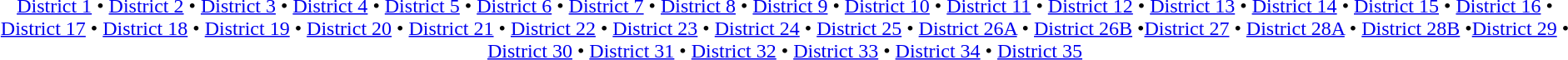<table id=toc class=toc summary=Contents>
<tr>
<td align=center><br><a href='#'>District 1</a> • <a href='#'>District 2</a> • <a href='#'>District 3</a> • <a href='#'>District 4</a> • <a href='#'>District 5</a> • <a href='#'>District 6</a> • <a href='#'>District 7</a> • <a href='#'>District 8</a> • <a href='#'>District 9</a> • <a href='#'>District 10</a> • <a href='#'>District 11</a> • <a href='#'>District 12</a> • <a href='#'>District 13</a> • <a href='#'>District 14</a> • <a href='#'>District 15</a> • <a href='#'>District 16</a> • <a href='#'>District 17</a> • <a href='#'>District 18</a> • <a href='#'>District 19</a> • <a href='#'>District 20</a> • <a href='#'>District 21</a> • <a href='#'>District 22</a> • <a href='#'>District 23</a> • <a href='#'>District 24</a> • <a href='#'>District 25</a> • <a href='#'>District 26A</a> • <a href='#'>District 26B</a> •<a href='#'>District 27</a> • <a href='#'>District 28A</a> • <a href='#'>District 28B</a> •<a href='#'>District 29</a> • <a href='#'>District 30</a> • <a href='#'>District 31</a> • <a href='#'>District 32</a> • <a href='#'>District 33</a> • <a href='#'>District 34</a> • <a href='#'>District 35</a></td>
</tr>
</table>
